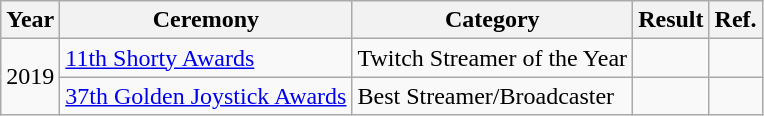<table class="wikitable sortable">
<tr>
<th>Year</th>
<th>Ceremony</th>
<th>Category</th>
<th>Result</th>
<th class="unsortable">Ref.</th>
</tr>
<tr>
<td rowspan="2">2019</td>
<td><a href='#'>11th Shorty Awards</a></td>
<td>Twitch Streamer of the Year</td>
<td></td>
<td align="center"></td>
</tr>
<tr>
<td><a href='#'>37th Golden Joystick Awards</a></td>
<td>Best Streamer/Broadcaster</td>
<td></td>
<td align="center"></td>
</tr>
</table>
